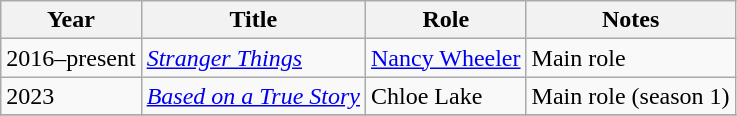<table class="wikitable sortable">
<tr>
<th>Year</th>
<th>Title</th>
<th>Role</th>
<th class="unsortable">Notes</th>
</tr>
<tr>
<td>2016–present</td>
<td><em><a href='#'>Stranger Things</a></em></td>
<td><a href='#'>Nancy Wheeler</a></td>
<td>Main role</td>
</tr>
<tr>
<td>2023</td>
<td><em><a href='#'>Based on a True Story</a></em></td>
<td>Chloe Lake</td>
<td>Main role (season 1)</td>
</tr>
<tr>
</tr>
</table>
